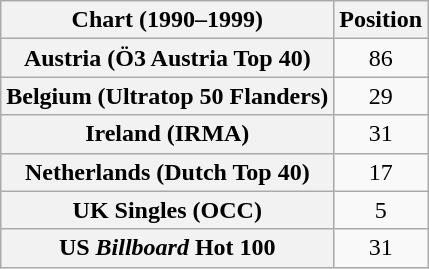<table class="wikitable sortable plainrowheaders">
<tr>
<th>Chart (1990–1999)</th>
<th>Position</th>
</tr>
<tr>
<th scope="row">Austria (Ö3 Austria Top 40)</th>
<td style="text-align:center;">86</td>
</tr>
<tr>
<th scope="row">Belgium (Ultratop 50 Flanders)</th>
<td style="text-align:center;">29</td>
</tr>
<tr>
<th scope="row">Ireland (IRMA)</th>
<td align="center">31</td>
</tr>
<tr>
<th scope="row">Netherlands (Dutch Top 40)</th>
<td style="text-align:center;">17</td>
</tr>
<tr>
<th scope="row">UK Singles (OCC)</th>
<td align="center">5</td>
</tr>
<tr>
<th scope="row">US <em>Billboard</em> Hot 100</th>
<td align="center">31</td>
</tr>
</table>
